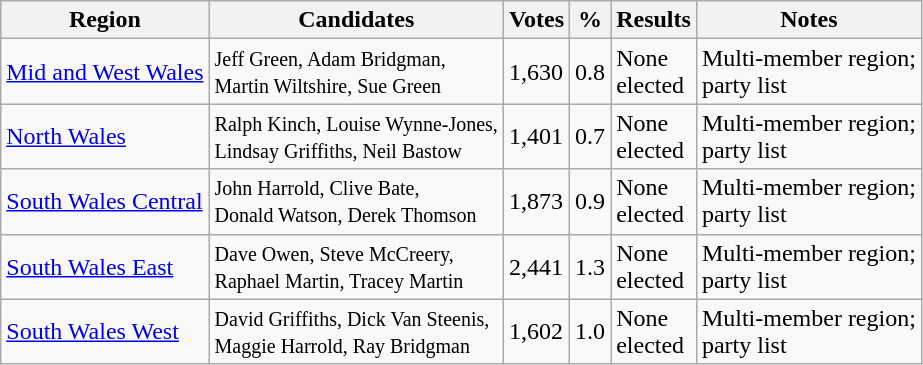<table class="wikitable">
<tr>
<th>Region</th>
<th>Candidates</th>
<th>Votes</th>
<th>%</th>
<th>Results</th>
<th>Notes</th>
</tr>
<tr>
<td><a href='#'>Mid and West Wales</a></td>
<td><small>Jeff Green, Adam Bridgman,<br>Martin Wiltshire, Sue Green</small></td>
<td>1,630</td>
<td>0.8</td>
<td>None<br>elected</td>
<td>Multi-member region;<br>party list</td>
</tr>
<tr>
<td><a href='#'>North Wales</a></td>
<td><small>Ralph Kinch, Louise Wynne-Jones,<br>Lindsay Griffiths, Neil Bastow</small></td>
<td>1,401</td>
<td>0.7</td>
<td>None<br>elected</td>
<td>Multi-member region;<br>party list</td>
</tr>
<tr>
<td><a href='#'>South Wales Central</a></td>
<td><small>John Harrold, Clive Bate,<br>Donald Watson, Derek Thomson</small></td>
<td>1,873</td>
<td>0.9</td>
<td>None<br>elected</td>
<td>Multi-member region;<br>party list</td>
</tr>
<tr>
<td><a href='#'>South Wales East</a></td>
<td><small>Dave Owen, Steve McCreery,<br>Raphael Martin, Tracey Martin</small></td>
<td>2,441</td>
<td>1.3</td>
<td>None<br>elected</td>
<td>Multi-member region;<br>party list</td>
</tr>
<tr>
<td><a href='#'>South Wales West</a></td>
<td><small>David Griffiths, Dick Van Steenis,<br>Maggie Harrold, Ray Bridgman</small></td>
<td>1,602</td>
<td>1.0</td>
<td>None<br>elected</td>
<td>Multi-member region;<br>party list</td>
</tr>
</table>
